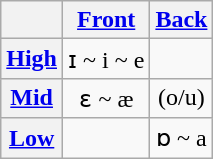<table class="wikitable" style=text-align:center>
<tr>
<th></th>
<th><a href='#'>Front</a></th>
<th><a href='#'>Back</a></th>
</tr>
<tr>
<th><a href='#'>High</a></th>
<td>ɪ ~ i ~ e</td>
<td></td>
</tr>
<tr>
<th><a href='#'>Mid</a></th>
<td>ɛ ~ æ</td>
<td>(o/u)</td>
</tr>
<tr>
<th><a href='#'>Low</a></th>
<td></td>
<td>ɒ ~ a</td>
</tr>
</table>
